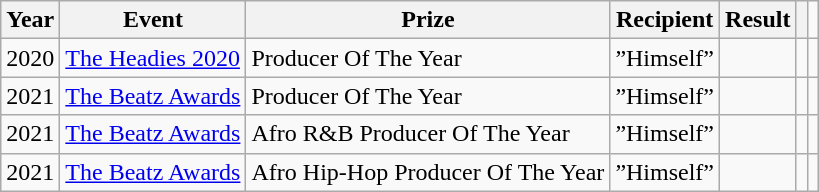<table class ="sortable wikitable">
<tr>
<th scope="col">Year</th>
<th scope="col">Event</th>
<th scope="col">Prize</th>
<th scope="col">Recipient</th>
<th scope="col">Result</th>
<th scope="col" class="unsortable"></th>
<td></td>
</tr>
<tr>
<td rowspan=“1”>2020</td>
<td><a href='#'>The Headies 2020</a></td>
<td>Producer Of The Year</td>
<td>”Himself”</td>
<td></td>
<td></td>
<td></td>
</tr>
<tr>
<td rowspan=“3”>2021</td>
<td><a href='#'>The Beatz Awards</a></td>
<td>Producer Of The Year</td>
<td>”Himself”</td>
<td></td>
<td></td>
<td></td>
</tr>
<tr>
<td>2021</td>
<td><a href='#'>The Beatz Awards</a></td>
<td>Afro R&B Producer Of The Year</td>
<td>”Himself”</td>
<td></td>
<td></td>
<td></td>
</tr>
<tr>
<td>2021</td>
<td><a href='#'>The Beatz Awards</a></td>
<td>Afro Hip-Hop Producer Of The Year</td>
<td>”Himself”</td>
<td></td>
<td></td>
<td></td>
</tr>
</table>
